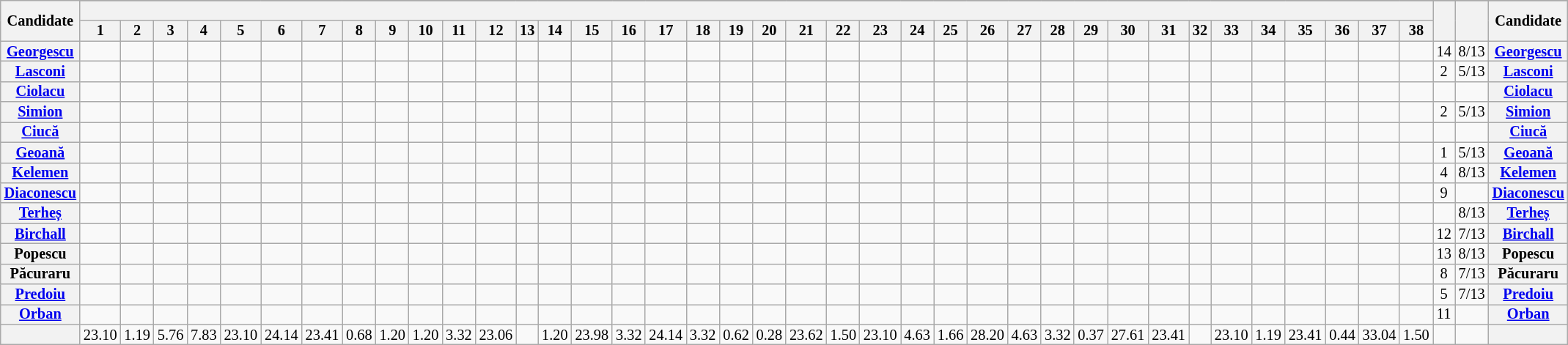<table class="wikitable sortable sort-under-center" style="text-align:center;font-size:85%;line-height:12px;">
<tr>
<th rowspan="3">Candidate</th>
</tr>
<tr>
<th colspan="38" style="color:black; vertical-align:top; text-align:center;" class="table-no"><br></th>
<th rowspan="2"></th>
<th rowspan="2"></th>
<th rowspan="2">Candidate</th>
</tr>
<tr>
<th>1</th>
<th>2</th>
<th>3</th>
<th>4</th>
<th>5</th>
<th>6</th>
<th>7</th>
<th>8</th>
<th>9</th>
<th>10</th>
<th>11</th>
<th>12</th>
<th>13</th>
<th>14</th>
<th>15</th>
<th>16</th>
<th>17</th>
<th>18</th>
<th>19</th>
<th>20</th>
<th>21</th>
<th>22</th>
<th>23</th>
<th>24</th>
<th>25</th>
<th>26</th>
<th>27</th>
<th>28</th>
<th>29</th>
<th>30</th>
<th>31</th>
<th>32</th>
<th>33</th>
<th>34</th>
<th>35</th>
<th>36</th>
<th>37</th>
<th>38</th>
</tr>
<tr>
<th><a href='#'>Georgescu</a></th>
<td></td>
<td></td>
<td></td>
<td></td>
<td></td>
<td></td>
<td></td>
<td></td>
<td></td>
<td></td>
<td></td>
<td></td>
<td></td>
<td></td>
<td></td>
<td></td>
<td></td>
<td></td>
<td></td>
<td></td>
<td></td>
<td></td>
<td></td>
<td></td>
<td></td>
<td></td>
<td></td>
<td></td>
<td></td>
<td></td>
<td></td>
<td></td>
<td></td>
<td></td>
<td></td>
<td></td>
<td></td>
<td></td>
<td>14</td>
<td>8/13</td>
<th><a href='#'>Georgescu</a></th>
</tr>
<tr>
<th><a href='#'>Lasconi</a></th>
<td></td>
<td></td>
<td></td>
<td></td>
<td></td>
<td></td>
<td></td>
<td></td>
<td></td>
<td></td>
<td></td>
<td></td>
<td></td>
<td></td>
<td></td>
<td></td>
<td></td>
<td></td>
<td></td>
<td></td>
<td></td>
<td></td>
<td></td>
<td></td>
<td></td>
<td></td>
<td></td>
<td></td>
<td></td>
<td></td>
<td></td>
<td></td>
<td></td>
<td></td>
<td></td>
<td></td>
<td></td>
<td></td>
<td>2</td>
<td>5/13</td>
<th><a href='#'>Lasconi</a></th>
</tr>
<tr>
<th><a href='#'>Ciolacu</a></th>
<td></td>
<td></td>
<td></td>
<td></td>
<td></td>
<td></td>
<td></td>
<td></td>
<td></td>
<td></td>
<td></td>
<td></td>
<td></td>
<td></td>
<td></td>
<td></td>
<td></td>
<td></td>
<td></td>
<td></td>
<td></td>
<td></td>
<td></td>
<td></td>
<td></td>
<td></td>
<td></td>
<td></td>
<td></td>
<td></td>
<td></td>
<td></td>
<td></td>
<td></td>
<td></td>
<td></td>
<td></td>
<td></td>
<td></td>
<td></td>
<th><a href='#'>Ciolacu</a></th>
</tr>
<tr>
<th><a href='#'>Simion</a></th>
<td></td>
<td></td>
<td></td>
<td></td>
<td></td>
<td></td>
<td></td>
<td></td>
<td></td>
<td></td>
<td></td>
<td></td>
<td></td>
<td></td>
<td></td>
<td></td>
<td></td>
<td></td>
<td></td>
<td></td>
<td></td>
<td></td>
<td></td>
<td></td>
<td></td>
<td></td>
<td></td>
<td></td>
<td></td>
<td></td>
<td></td>
<td></td>
<td></td>
<td></td>
<td></td>
<td></td>
<td></td>
<td></td>
<td>2</td>
<td>5/13</td>
<th><a href='#'>Simion</a></th>
</tr>
<tr>
<th><a href='#'>Ciucă</a></th>
<td></td>
<td></td>
<td></td>
<td></td>
<td></td>
<td></td>
<td></td>
<td></td>
<td></td>
<td></td>
<td></td>
<td></td>
<td></td>
<td></td>
<td></td>
<td></td>
<td></td>
<td></td>
<td></td>
<td></td>
<td></td>
<td></td>
<td></td>
<td></td>
<td></td>
<td></td>
<td></td>
<td></td>
<td></td>
<td></td>
<td></td>
<td></td>
<td></td>
<td></td>
<td></td>
<td></td>
<td></td>
<td></td>
<td></td>
<td></td>
<th><a href='#'>Ciucă</a></th>
</tr>
<tr>
<th><a href='#'>Geoană</a></th>
<td></td>
<td></td>
<td></td>
<td></td>
<td></td>
<td></td>
<td></td>
<td></td>
<td></td>
<td></td>
<td></td>
<td></td>
<td></td>
<td></td>
<td></td>
<td></td>
<td></td>
<td></td>
<td></td>
<td></td>
<td></td>
<td></td>
<td></td>
<td></td>
<td></td>
<td></td>
<td></td>
<td></td>
<td></td>
<td></td>
<td></td>
<td></td>
<td></td>
<td></td>
<td></td>
<td></td>
<td></td>
<td></td>
<td>1</td>
<td>5/13</td>
<th><a href='#'>Geoană</a></th>
</tr>
<tr>
<th><a href='#'>Kelemen</a></th>
<td></td>
<td></td>
<td></td>
<td></td>
<td></td>
<td></td>
<td></td>
<td></td>
<td></td>
<td></td>
<td></td>
<td></td>
<td></td>
<td></td>
<td></td>
<td></td>
<td></td>
<td></td>
<td></td>
<td></td>
<td></td>
<td></td>
<td></td>
<td></td>
<td></td>
<td></td>
<td></td>
<td></td>
<td></td>
<td></td>
<td></td>
<td></td>
<td></td>
<td></td>
<td></td>
<td></td>
<td></td>
<td></td>
<td>4</td>
<td>8/13</td>
<th><a href='#'>Kelemen</a></th>
</tr>
<tr>
<th><a href='#'>Diaconescu</a></th>
<td></td>
<td></td>
<td></td>
<td></td>
<td></td>
<td></td>
<td></td>
<td></td>
<td></td>
<td></td>
<td></td>
<td></td>
<td></td>
<td></td>
<td></td>
<td></td>
<td></td>
<td></td>
<td></td>
<td></td>
<td></td>
<td></td>
<td></td>
<td></td>
<td></td>
<td></td>
<td></td>
<td></td>
<td></td>
<td></td>
<td></td>
<td></td>
<td></td>
<td></td>
<td></td>
<td></td>
<td></td>
<td></td>
<td>9</td>
<td></td>
<th><a href='#'>Diaconescu</a></th>
</tr>
<tr>
<th><a href='#'>Terheș</a></th>
<td></td>
<td></td>
<td></td>
<td></td>
<td></td>
<td></td>
<td></td>
<td></td>
<td></td>
<td></td>
<td></td>
<td></td>
<td></td>
<td></td>
<td></td>
<td></td>
<td></td>
<td></td>
<td></td>
<td></td>
<td></td>
<td></td>
<td></td>
<td></td>
<td></td>
<td></td>
<td></td>
<td></td>
<td></td>
<td></td>
<td></td>
<td></td>
<td></td>
<td></td>
<td></td>
<td></td>
<td></td>
<td></td>
<td></td>
<td>8/13</td>
<th><a href='#'>Terheș</a></th>
</tr>
<tr>
<th><a href='#'>Birchall</a></th>
<td></td>
<td></td>
<td></td>
<td></td>
<td></td>
<td></td>
<td></td>
<td></td>
<td></td>
<td></td>
<td></td>
<td></td>
<td></td>
<td></td>
<td></td>
<td></td>
<td></td>
<td></td>
<td></td>
<td></td>
<td></td>
<td></td>
<td></td>
<td></td>
<td></td>
<td></td>
<td></td>
<td></td>
<td></td>
<td></td>
<td></td>
<td></td>
<td></td>
<td></td>
<td></td>
<td></td>
<td></td>
<td></td>
<td>12</td>
<td>7/13</td>
<th><a href='#'>Birchall</a></th>
</tr>
<tr>
<th>Popescu</th>
<td></td>
<td></td>
<td></td>
<td></td>
<td></td>
<td></td>
<td></td>
<td></td>
<td></td>
<td></td>
<td></td>
<td></td>
<td></td>
<td></td>
<td></td>
<td></td>
<td></td>
<td></td>
<td></td>
<td></td>
<td></td>
<td></td>
<td></td>
<td></td>
<td></td>
<td></td>
<td></td>
<td></td>
<td></td>
<td></td>
<td></td>
<td></td>
<td></td>
<td></td>
<td></td>
<td></td>
<td></td>
<td></td>
<td>13</td>
<td>8/13</td>
<th>Popescu</th>
</tr>
<tr>
<th>Păcuraru</th>
<td></td>
<td></td>
<td></td>
<td></td>
<td></td>
<td></td>
<td></td>
<td></td>
<td></td>
<td></td>
<td></td>
<td></td>
<td></td>
<td></td>
<td></td>
<td></td>
<td></td>
<td></td>
<td></td>
<td></td>
<td></td>
<td></td>
<td></td>
<td></td>
<td></td>
<td></td>
<td></td>
<td></td>
<td></td>
<td></td>
<td></td>
<td></td>
<td></td>
<td></td>
<td></td>
<td></td>
<td></td>
<td></td>
<td>8</td>
<td>7/13</td>
<th>Păcuraru</th>
</tr>
<tr>
<th><a href='#'>Predoiu</a></th>
<td></td>
<td></td>
<td></td>
<td></td>
<td></td>
<td></td>
<td></td>
<td></td>
<td></td>
<td></td>
<td></td>
<td></td>
<td></td>
<td></td>
<td></td>
<td></td>
<td></td>
<td></td>
<td></td>
<td></td>
<td></td>
<td></td>
<td></td>
<td></td>
<td></td>
<td></td>
<td></td>
<td></td>
<td></td>
<td></td>
<td></td>
<td></td>
<td></td>
<td></td>
<td></td>
<td></td>
<td></td>
<td></td>
<td>5</td>
<td>7/13</td>
<th><a href='#'>Predoiu</a></th>
</tr>
<tr>
<th><a href='#'>Orban</a></th>
<td></td>
<td></td>
<td></td>
<td></td>
<td></td>
<td></td>
<td></td>
<td></td>
<td></td>
<td></td>
<td></td>
<td></td>
<td></td>
<td></td>
<td></td>
<td></td>
<td></td>
<td></td>
<td></td>
<td></td>
<td></td>
<td></td>
<td></td>
<td></td>
<td></td>
<td></td>
<td></td>
<td></td>
<td></td>
<td></td>
<td></td>
<td></td>
<td></td>
<td></td>
<td></td>
<td></td>
<td></td>
<td></td>
<td>11</td>
<td></td>
<th><a href='#'>Orban</a></th>
</tr>
<tr>
<th></th>
<td>23.10</td>
<td>1.19</td>
<td>5.76</td>
<td>7.83</td>
<td>23.10</td>
<td>24.14</td>
<td>23.41</td>
<td>0.68</td>
<td>1.20</td>
<td>1.20</td>
<td>3.32</td>
<td>23.06</td>
<td></td>
<td>1.20</td>
<td>23.98</td>
<td>3.32</td>
<td>24.14</td>
<td>3.32</td>
<td>0.62</td>
<td>0.28</td>
<td>23.62</td>
<td>1.50</td>
<td>23.10</td>
<td>4.63</td>
<td>1.66</td>
<td>28.20</td>
<td>4.63</td>
<td>3.32</td>
<td>0.37</td>
<td>27.61</td>
<td>23.41</td>
<td></td>
<td>23.10</td>
<td>1.19</td>
<td>23.41</td>
<td>0.44</td>
<td>33.04</td>
<td>1.50</td>
<td></td>
<td></td>
<th></th>
</tr>
</table>
